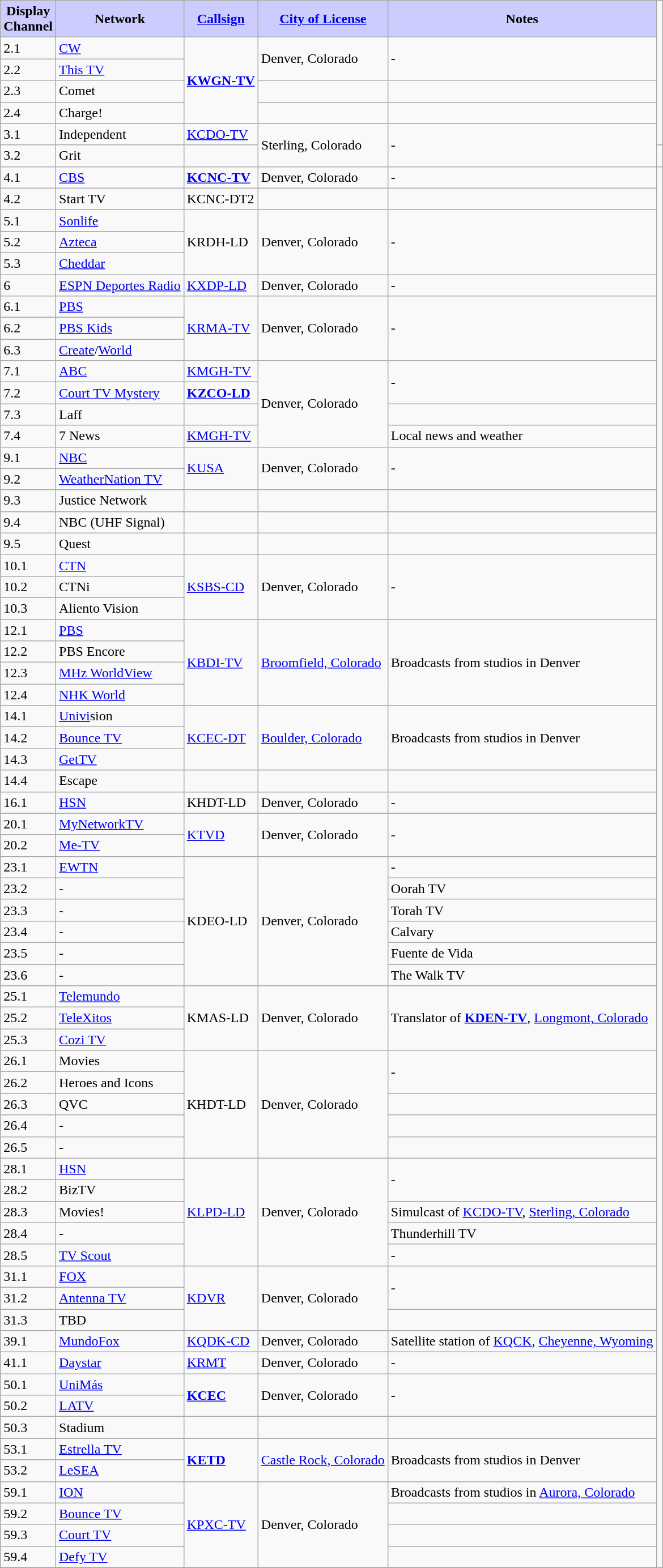<table class="wikitable" border="1">
<tr>
<th style="background:#ccccff;"><strong>Display<br>Channel</strong></th>
<th style="background:#ccccff;"><strong>Network</strong></th>
<th style="background:#ccccff;"><strong><a href='#'>Callsign</a></strong></th>
<th style="background:#ccccff;"><strong><a href='#'>City of License</a></strong></th>
<th style="background:#ccccff;"><strong>Notes</strong></th>
</tr>
<tr>
<td rowspan=1>2.1</td>
<td rowspan=1><a href='#'>CW</a></td>
<td rowspan="4"><strong><a href='#'>KWGN-TV</a></strong></td>
<td rowspan=2>Denver, Colorado</td>
<td rowspan=2>-</td>
</tr>
<tr>
<td>2.2</td>
<td><a href='#'>This TV</a></td>
</tr>
<tr>
<td>2.3</td>
<td>Comet</td>
<td></td>
<td></td>
</tr>
<tr>
<td>2.4</td>
<td>Charge!</td>
<td></td>
<td></td>
</tr>
<tr>
<td rowspan=1>3.1</td>
<td rowspan=1>Independent</td>
<td rowspan "4"><a href='#'>KCDO-TV</a></td>
<td rowspan=2>Sterling, Colorado</td>
<td rowspan=2>-</td>
</tr>
<tr>
<td>3.2</td>
<td>Grit</td>
<td></td>
<td></td>
</tr>
<tr>
<td>4.1</td>
<td><a href='#'>CBS</a></td>
<td><strong><a href='#'>KCNC-TV</a></strong></td>
<td>Denver, Colorado</td>
<td>-</td>
</tr>
<tr>
<td>4.2</td>
<td>Start TV</td>
<td>KCNC-DT2</td>
<td></td>
<td></td>
</tr>
<tr>
<td rowspan=1>5.1</td>
<td rowspan=1><a href='#'>Sonlife</a></td>
<td rowspan=3>KRDH-LD</td>
<td rowspan=3>Denver, Colorado</td>
<td rowspan=3>-</td>
</tr>
<tr>
<td>5.2</td>
<td><a href='#'>Azteca</a></td>
</tr>
<tr>
<td>5.3</td>
<td><a href='#'>Cheddar</a></td>
</tr>
<tr>
<td>6</td>
<td><a href='#'>ESPN Deportes Radio</a></td>
<td><a href='#'>KXDP-LD</a></td>
<td>Denver, Colorado</td>
<td>-</td>
</tr>
<tr>
<td rowspan=1>6.1</td>
<td rowspan=1><a href='#'>PBS</a></td>
<td rowspan=3><a href='#'>KRMA-TV</a></td>
<td rowspan=3>Denver, Colorado</td>
<td rowspan=3>-</td>
</tr>
<tr>
<td>6.2</td>
<td><a href='#'>PBS Kids</a></td>
</tr>
<tr>
<td>6.3</td>
<td><a href='#'>Create</a>/<a href='#'>World</a></td>
</tr>
<tr>
<td rowspan=1>7.1</td>
<td rowspan=1><a href='#'>ABC</a></td>
<td rowspan=1><a href='#'>KMGH-TV</a></td>
<td rowspan="4">Denver, Colorado</td>
<td rowspan=2>-</td>
</tr>
<tr>
<td>7.2</td>
<td><a href='#'>Court TV Mystery</a></td>
<td><strong><a href='#'>KZCO-LD</a></strong></td>
</tr>
<tr>
<td>7.3</td>
<td>Laff</td>
<td></td>
<td></td>
</tr>
<tr>
<td>7.4</td>
<td>7 News</td>
<td><a href='#'>KMGH-TV</a></td>
<td>Local news and weather</td>
</tr>
<tr>
<td rowspan=1>9.1</td>
<td rowspan=1><a href='#'>NBC</a></td>
<td rowspan=2><a href='#'>KUSA</a></td>
<td rowspan=2>Denver, Colorado</td>
<td rowspan=2>-</td>
</tr>
<tr>
<td>9.2</td>
<td><a href='#'>WeatherNation TV</a></td>
</tr>
<tr>
<td>9.3</td>
<td>Justice Network</td>
<td></td>
<td></td>
<td></td>
</tr>
<tr>
<td>9.4</td>
<td>NBC (UHF Signal)</td>
<td></td>
<td></td>
<td></td>
</tr>
<tr>
<td>9.5</td>
<td>Quest</td>
<td></td>
<td></td>
<td></td>
</tr>
<tr>
<td rowspan=1>10.1</td>
<td rowspan=1><a href='#'>CTN</a></td>
<td rowspan=3><a href='#'>KSBS-CD</a></td>
<td rowspan=3>Denver, Colorado</td>
<td rowspan=3>-</td>
</tr>
<tr>
<td>10.2</td>
<td>CTNi</td>
</tr>
<tr>
<td>10.3</td>
<td>Aliento Vision</td>
</tr>
<tr>
<td rowspan=1>12.1</td>
<td rowspan=1><a href='#'>PBS</a></td>
<td rowspan=4><a href='#'>KBDI-TV</a></td>
<td rowspan=4><a href='#'>Broomfield, Colorado</a></td>
<td rowspan=4>Broadcasts from studios in Denver</td>
</tr>
<tr>
<td>12.2</td>
<td>PBS Encore</td>
</tr>
<tr>
<td>12.3</td>
<td><a href='#'>MHz WorldView</a></td>
</tr>
<tr>
<td>12.4</td>
<td><a href='#'>NHK World</a></td>
</tr>
<tr>
<td rowspan=1>14.1</td>
<td rowspan=1><a href='#'>Univi</a>sion</td>
<td rowspan=3><a href='#'>KCEC-DT</a></td>
<td rowspan=3><a href='#'>Boulder, Colorado</a></td>
<td rowspan=3>Broadcasts from studios in Denver</td>
</tr>
<tr>
<td>14.2</td>
<td><a href='#'>Bounce TV</a></td>
</tr>
<tr>
<td>14.3</td>
<td><a href='#'>GetTV</a></td>
</tr>
<tr>
<td>14.4</td>
<td>Escape</td>
<td></td>
<td></td>
<td></td>
</tr>
<tr>
<td>16.1</td>
<td><a href='#'>HSN</a></td>
<td>KHDT-LD</td>
<td>Denver, Colorado</td>
<td>-</td>
</tr>
<tr>
<td rowspan=1>20.1</td>
<td rowspan=1><a href='#'>MyNetworkTV</a></td>
<td rowspan=2><a href='#'>KTVD</a></td>
<td rowspan=2>Denver, Colorado</td>
<td rowspan=2>-</td>
</tr>
<tr>
<td>20.2</td>
<td><a href='#'>Me-TV</a></td>
</tr>
<tr>
<td rowspan=1>23.1</td>
<td rowspan=1><a href='#'>EWTN</a></td>
<td rowspan=6>KDEO-LD</td>
<td rowspan=6>Denver, Colorado</td>
<td rowspan=1>-</td>
</tr>
<tr>
<td>23.2</td>
<td>-</td>
<td>Oorah TV</td>
</tr>
<tr>
<td>23.3</td>
<td>-</td>
<td>Torah TV</td>
</tr>
<tr>
<td>23.4</td>
<td>-</td>
<td>Calvary</td>
</tr>
<tr>
<td>23.5</td>
<td>-</td>
<td>Fuente de Vida</td>
</tr>
<tr>
<td>23.6</td>
<td>-</td>
<td>The Walk TV</td>
</tr>
<tr>
<td rowspan=1>25.1</td>
<td rowspan=1><a href='#'>Telemundo</a></td>
<td rowspan=3>KMAS-LD</td>
<td rowspan=3>Denver, Colorado</td>
<td rowspan=3>Translator of <strong><a href='#'>KDEN-TV</a></strong>, <a href='#'>Longmont, Colorado</a></td>
</tr>
<tr>
<td>25.2</td>
<td><a href='#'>TeleXitos</a></td>
</tr>
<tr>
<td>25.3</td>
<td><a href='#'>Cozi TV</a></td>
</tr>
<tr>
<td rowspan=1>26.1</td>
<td rowspan=1>Movies</td>
<td rowspan=5>KHDT-LD</td>
<td rowspan=5>Denver, Colorado</td>
<td rowspan=2>-</td>
</tr>
<tr>
<td>26.2</td>
<td>Heroes and Icons</td>
</tr>
<tr>
<td>26.3</td>
<td>QVC</td>
<td></td>
</tr>
<tr>
<td>26.4</td>
<td>-</td>
<td></td>
</tr>
<tr>
<td>26.5</td>
<td>-</td>
<td></td>
</tr>
<tr>
<td rowspan=1>28.1</td>
<td rowspan=1><a href='#'>HSN</a></td>
<td rowspan=5><a href='#'>KLPD-LD</a></td>
<td rowspan=5>Denver, Colorado</td>
<td rowspan=2>-</td>
</tr>
<tr>
<td>28.2</td>
<td>BizTV</td>
</tr>
<tr>
<td>28.3</td>
<td>Movies!</td>
<td>Simulcast of <a href='#'>KCDO-TV</a>, <a href='#'>Sterling, Colorado</a></td>
</tr>
<tr>
<td>28.4</td>
<td>-</td>
<td>Thunderhill TV</td>
</tr>
<tr>
<td>28.5</td>
<td><a href='#'>TV Scout</a></td>
<td>-</td>
</tr>
<tr>
<td rowspan=1>31.1</td>
<td rowspan=1><a href='#'>FOX</a></td>
<td rowspan="3"><a href='#'>KDVR</a></td>
<td rowspan="3">Denver, Colorado</td>
<td rowspan=2>-</td>
</tr>
<tr>
<td>31.2</td>
<td><a href='#'>Antenna TV</a></td>
</tr>
<tr>
<td>31.3</td>
<td>TBD</td>
<td></td>
</tr>
<tr>
<td>39.1</td>
<td><a href='#'>MundoFox</a></td>
<td><a href='#'>KQDK-CD</a></td>
<td>Denver, Colorado</td>
<td>Satellite station of <a href='#'>KQCK</a>, <a href='#'>Cheyenne, Wyoming</a></td>
</tr>
<tr>
<td>41.1</td>
<td><a href='#'>Daystar</a></td>
<td><a href='#'>KRMT</a></td>
<td>Denver, Colorado</td>
<td>-</td>
</tr>
<tr>
<td rowspan=1>50.1</td>
<td rowspan=1><a href='#'>UniMás</a></td>
<td rowspan=2><strong><a href='#'>KCEC</a></strong></td>
<td rowspan=2>Denver, Colorado</td>
<td rowspan=2>-</td>
</tr>
<tr>
<td>50.2</td>
<td><a href='#'>LATV</a></td>
</tr>
<tr>
<td>50.3</td>
<td>Stadium</td>
<td></td>
<td></td>
<td></td>
</tr>
<tr>
<td rowspan=1>53.1</td>
<td rowspan=1><a href='#'>Estrella TV</a></td>
<td rowspan=2><strong><a href='#'>KETD</a></strong></td>
<td rowspan=2><a href='#'>Castle Rock, Colorado</a></td>
<td rowspan=2>Broadcasts from studios in Denver</td>
</tr>
<tr>
<td>53.2</td>
<td><a href='#'>LeSEA</a></td>
</tr>
<tr>
<td rowspan=1>59.1</td>
<td rowspan=1><a href='#'>ION</a></td>
<td rowspan=4><a href='#'>KPXC-TV</a></td>
<td rowspan=4>Denver, Colorado</td>
<td>Broadcasts from studios in <a href='#'>Aurora, Colorado</a></td>
</tr>
<tr>
<td>59.2</td>
<td><a href='#'>Bounce TV</a></td>
<td></td>
</tr>
<tr>
<td>59.3</td>
<td><a href='#'>Court TV</a></td>
<td></td>
</tr>
<tr>
<td>59.4</td>
<td><a href='#'>Defy TV</a></td>
<td></td>
</tr>
<tr>
</tr>
</table>
